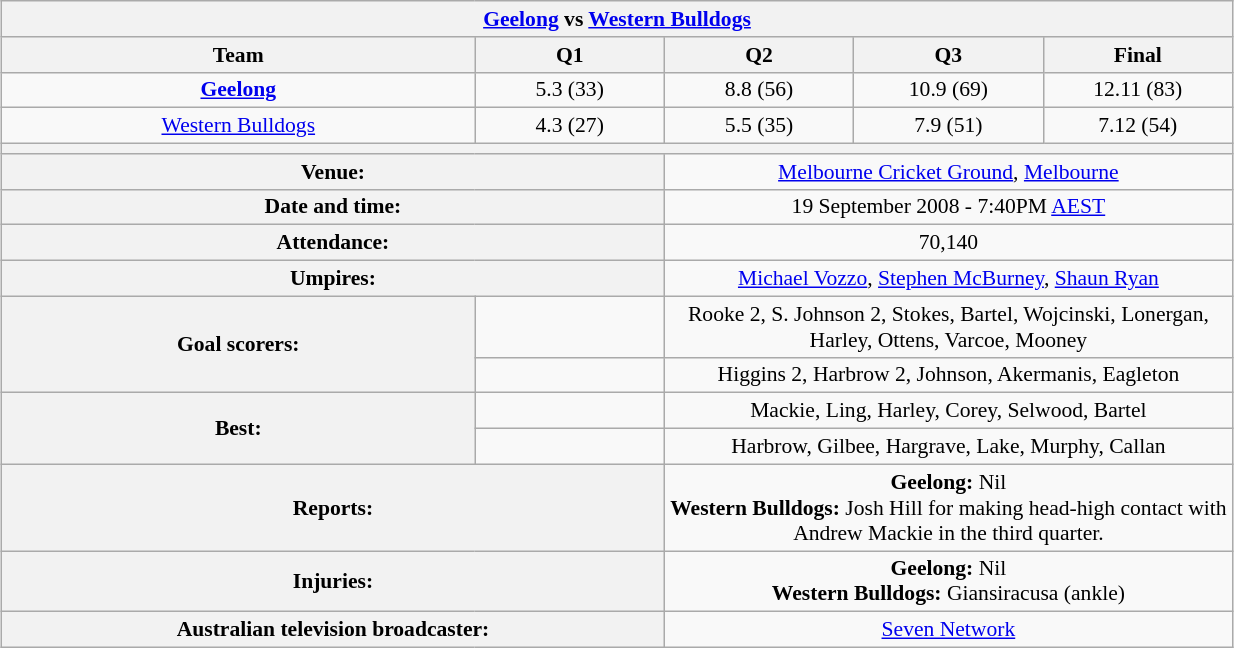<table class="wikitable" style="font-size:90%; text-align:center; width:65%; margin:1em auto;">
<tr>
<th colspan="5"><strong><a href='#'>Geelong</a></strong> vs <a href='#'>Western Bulldogs</a></th>
</tr>
<tr>
<th width=25%>Team</th>
<th width=10%>Q1</th>
<th width=10%>Q2</th>
<th width=10%>Q3</th>
<th width=10%>Final</th>
</tr>
<tr>
<td><strong><a href='#'>Geelong</a></strong></td>
<td>5.3 (33)</td>
<td>8.8 (56)</td>
<td>10.9 (69)</td>
<td>12.11 (83)</td>
</tr>
<tr>
<td><a href='#'>Western Bulldogs</a></td>
<td>4.3 (27)</td>
<td>5.5 (35)</td>
<td>7.9 (51)</td>
<td>7.12 (54)</td>
</tr>
<tr>
<th colspan="5"></th>
</tr>
<tr>
<th colspan="2">Venue:</th>
<td colspan="3"><a href='#'>Melbourne Cricket Ground</a>, <a href='#'>Melbourne</a></td>
</tr>
<tr>
<th colspan="2">Date and time:</th>
<td colspan="3">19 September 2008 - 7:40PM <a href='#'>AEST</a></td>
</tr>
<tr>
<th colspan="2">Attendance:</th>
<td colspan="3">70,140</td>
</tr>
<tr>
<th colspan="2">Umpires:</th>
<td colspan="3"><a href='#'>Michael Vozzo</a>, <a href='#'>Stephen McBurney</a>, <a href='#'>Shaun Ryan</a></td>
</tr>
<tr>
<th rowspan="2">Goal scorers:</th>
<td><strong></strong></td>
<td colspan="3">Rooke 2, S. Johnson 2, Stokes, Bartel, Wojcinski, Lonergan, Harley, Ottens, Varcoe, Mooney</td>
</tr>
<tr>
<td></td>
<td colspan="3">Higgins 2, Harbrow 2, Johnson, Akermanis, Eagleton</td>
</tr>
<tr>
<th rowspan="2">Best:</th>
<td><strong></strong></td>
<td colspan="3">Mackie, Ling, Harley, Corey, Selwood, Bartel</td>
</tr>
<tr>
<td></td>
<td colspan="3">Harbrow, Gilbee, Hargrave, Lake, Murphy, Callan</td>
</tr>
<tr>
<th colspan="2">Reports:</th>
<td colspan="3"><strong>Geelong:</strong> Nil<br><strong>Western Bulldogs:</strong> Josh Hill for making head-high contact with Andrew Mackie in the third quarter.</td>
</tr>
<tr>
<th colspan="2">Injuries:</th>
<td colspan="3"><strong>Geelong:</strong> Nil<br><strong>Western Bulldogs:</strong> Giansiracusa (ankle)</td>
</tr>
<tr>
<th colspan="2">Australian television broadcaster:</th>
<td colspan="3"><a href='#'>Seven Network</a></td>
</tr>
</table>
